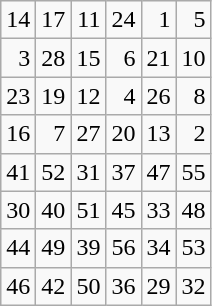<table class="wikitable" style="text-align:right">
<tr>
<td>14</td>
<td>17</td>
<td>11</td>
<td>24</td>
<td>1</td>
<td>5</td>
</tr>
<tr>
<td>3</td>
<td>28</td>
<td>15</td>
<td>6</td>
<td>21</td>
<td>10</td>
</tr>
<tr>
<td>23</td>
<td>19</td>
<td>12</td>
<td>4</td>
<td>26</td>
<td>8</td>
</tr>
<tr>
<td>16</td>
<td>7</td>
<td>27</td>
<td>20</td>
<td>13</td>
<td>2</td>
</tr>
<tr>
<td>41</td>
<td>52</td>
<td>31</td>
<td>37</td>
<td>47</td>
<td>55</td>
</tr>
<tr>
<td>30</td>
<td>40</td>
<td>51</td>
<td>45</td>
<td>33</td>
<td>48</td>
</tr>
<tr>
<td>44</td>
<td>49</td>
<td>39</td>
<td>56</td>
<td>34</td>
<td>53</td>
</tr>
<tr>
<td>46</td>
<td>42</td>
<td>50</td>
<td>36</td>
<td>29</td>
<td>32</td>
</tr>
</table>
